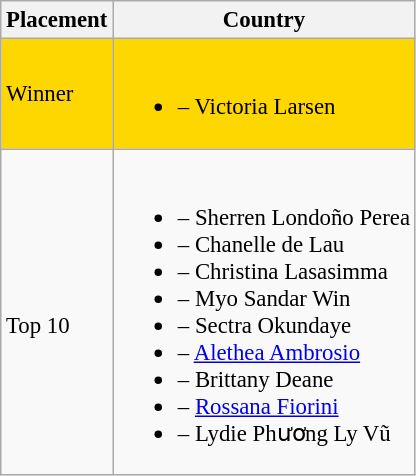<table class="wikitable sortable" style="font-size:95%;">
<tr>
<th>Placement</th>
<th>Country</th>
</tr>
<tr style="background:gold;">
<td>Winner</td>
<td><br><ul><li> – Victoria Larsen</li></ul></td>
</tr>
<tr>
<td><br>Top 10</td>
<td><br><ul><li> – Sherren Londoño Perea</li><li> – Chanelle de Lau</li><li> – Christina Lasasimma</li><li> – Myo Sandar Win</li><li> – Sectra Okundaye</li><li> – <a href='#'>Alethea Ambrosio</a></li><li> – Brittany Deane</li><li> – <a href='#'>Rossana Fiorini</a></li><li> – Lydie Phương Ly Vũ</li></ul></td>
</tr>
</table>
